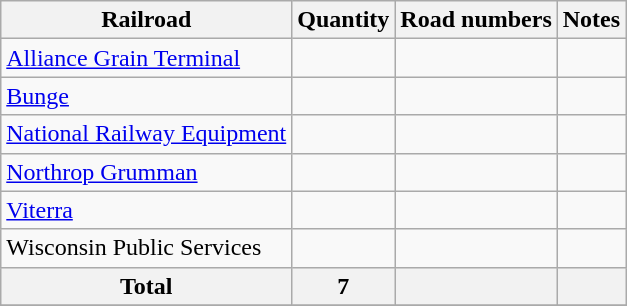<table class="wikitable">
<tr>
<th>Railroad</th>
<th>Quantity</th>
<th>Road numbers</th>
<th>Notes</th>
</tr>
<tr>
<td><a href='#'>Alliance Grain Terminal</a></td>
<td></td>
<td></td>
<td></td>
</tr>
<tr>
<td><a href='#'>Bunge</a></td>
<td></td>
<td></td>
<td></td>
</tr>
<tr>
<td><a href='#'>National Railway Equipment</a></td>
<td></td>
<td></td>
<td></td>
</tr>
<tr>
<td><a href='#'>Northrop Grumman</a></td>
<td></td>
<td></td>
<td></td>
</tr>
<tr>
<td><a href='#'>Viterra</a></td>
<td></td>
<td></td>
<td></td>
</tr>
<tr>
<td>Wisconsin Public Services</td>
<td></td>
<td></td>
<td></td>
</tr>
<tr>
<th>Total</th>
<th>7</th>
<th></th>
<th></th>
</tr>
<tr>
</tr>
</table>
